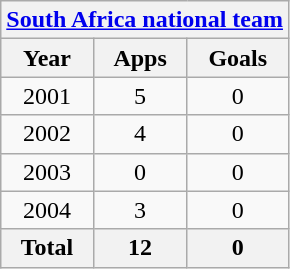<table class="wikitable" style="text-align:center">
<tr>
<th colspan=3><a href='#'>South Africa national team</a></th>
</tr>
<tr>
<th>Year</th>
<th>Apps</th>
<th>Goals</th>
</tr>
<tr>
<td>2001</td>
<td>5</td>
<td>0</td>
</tr>
<tr>
<td>2002</td>
<td>4</td>
<td>0</td>
</tr>
<tr>
<td>2003</td>
<td>0</td>
<td>0</td>
</tr>
<tr>
<td>2004</td>
<td>3</td>
<td>0</td>
</tr>
<tr>
<th>Total</th>
<th>12</th>
<th>0</th>
</tr>
</table>
